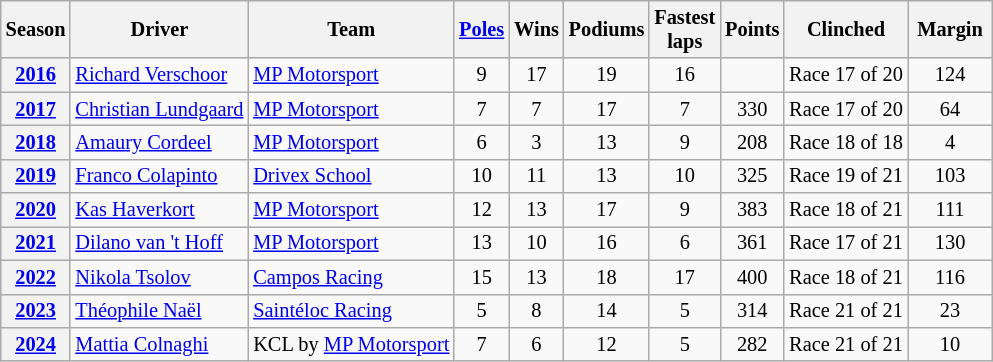<table class="wikitable sortable" style="font-size:85%; text-align:center;">
<tr>
<th scope=col>Season</th>
<th scope=col>Driver</th>
<th scope=col>Team</th>
<th scope=col><a href='#'>Poles</a></th>
<th scope=col>Wins</th>
<th scope=col>Podiums</th>
<th scope=col width="40">Fastest laps</th>
<th scope=col>Points</th>
<th scope=col>Clinched</th>
<th scope=col width="50">Margin</th>
</tr>
<tr>
<th><a href='#'>2016</a></th>
<td align=left> <a href='#'>Richard Verschoor</a></td>
<td align=left> <a href='#'>MP Motorsport</a></td>
<td>9</td>
<td>17</td>
<td>19</td>
<td>16</td>
<td></td>
<td>Race 17 of 20</td>
<td>124</td>
</tr>
<tr>
<th><a href='#'>2017</a></th>
<td align=left> <a href='#'>Christian Lundgaard</a></td>
<td align=left> <a href='#'>MP Motorsport</a></td>
<td>7</td>
<td>7</td>
<td>17</td>
<td>7</td>
<td>330</td>
<td>Race 17 of 20</td>
<td>64</td>
</tr>
<tr>
<th><a href='#'>2018</a></th>
<td align=left> <a href='#'>Amaury Cordeel</a></td>
<td align=left> <a href='#'>MP Motorsport</a></td>
<td>6</td>
<td>3</td>
<td>13</td>
<td>9</td>
<td>208</td>
<td>Race 18 of 18</td>
<td>4</td>
</tr>
<tr>
<th><a href='#'>2019</a></th>
<td align=left> <a href='#'>Franco Colapinto</a></td>
<td align=left> <a href='#'>Drivex School</a></td>
<td>10</td>
<td>11</td>
<td>13</td>
<td>10</td>
<td>325</td>
<td>Race 19 of 21</td>
<td>103</td>
</tr>
<tr>
<th><a href='#'>2020</a></th>
<td align=left> <a href='#'>Kas Haverkort</a></td>
<td align=left> <a href='#'>MP Motorsport</a></td>
<td>12</td>
<td>13</td>
<td>17</td>
<td>9</td>
<td>383</td>
<td>Race 18 of 21</td>
<td>111</td>
</tr>
<tr>
<th><a href='#'>2021</a></th>
<td align=left> <a href='#'>Dilano van 't Hoff</a></td>
<td align=left> <a href='#'>MP Motorsport</a></td>
<td>13</td>
<td>10</td>
<td>16</td>
<td>6</td>
<td>361</td>
<td>Race 17 of 21</td>
<td>130</td>
</tr>
<tr>
<th><a href='#'>2022</a></th>
<td align=left> <a href='#'>Nikola Tsolov</a></td>
<td align=left> <a href='#'>Campos Racing</a></td>
<td>15</td>
<td>13</td>
<td>18</td>
<td>17</td>
<td>400</td>
<td>Race 18 of 21</td>
<td>116</td>
</tr>
<tr>
<th><a href='#'>2023</a></th>
<td align=left> <a href='#'>Théophile Naël</a></td>
<td align=left> <a href='#'>Saintéloc Racing</a></td>
<td>5</td>
<td>8</td>
<td>14</td>
<td>5</td>
<td>314</td>
<td>Race 21 of 21</td>
<td>23</td>
</tr>
<tr>
<th><a href='#'>2024</a></th>
<td align=left> <a href='#'>Mattia Colnaghi</a></td>
<td align=left> KCL by <a href='#'>MP Motorsport</a></td>
<td>7</td>
<td>6</td>
<td>12</td>
<td>5</td>
<td>282</td>
<td>Race 21 of 21</td>
<td>10</td>
</tr>
</table>
